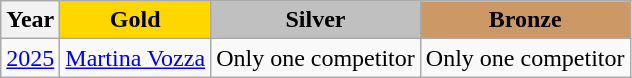<table class="wikitable">
<tr>
<th>Year</th>
<td align=center bgcolor=gold><strong>Gold</strong></td>
<td align=center bgcolor=silver><strong>Silver</strong></td>
<td align=center bgcolor=cc9966><strong>Bronze</strong></td>
</tr>
<tr>
<td><a href='#'>2025</a></td>
<td> <a href='#'>Martina Vozza</a></td>
<td>Only one competitor</td>
<td>Only one competitor</td>
</tr>
</table>
